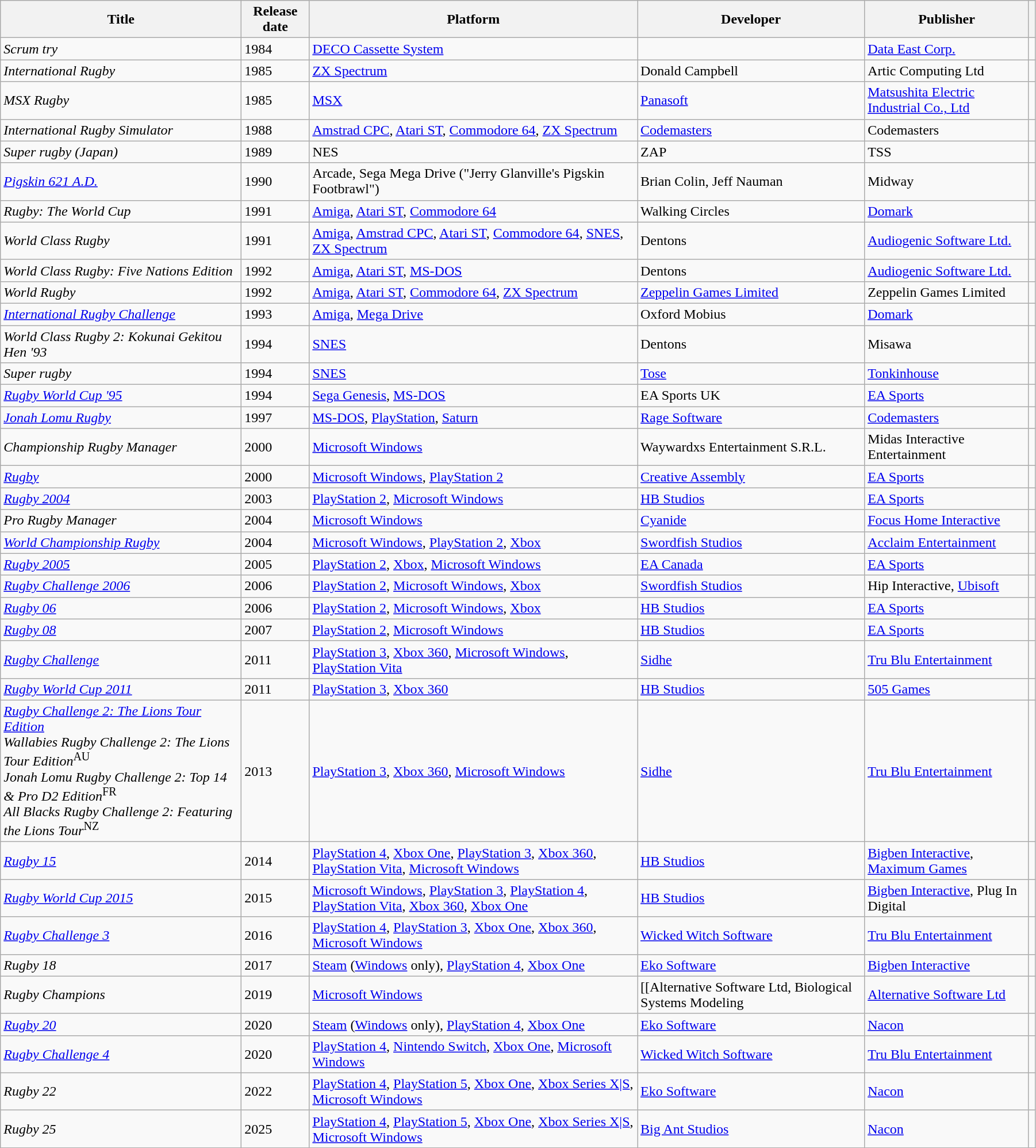<table class="wikitable sortable" style="width:95%;">
<tr>
<th>Title</th>
<th>Release date</th>
<th>Platform</th>
<th>Developer</th>
<th>Publisher</th>
<th></th>
</tr>
<tr>
<td><em>Scrum try</em></td>
<td>1984</td>
<td><a href='#'>DECO Cassette System</a></td>
<td></td>
<td><a href='#'>Data East Corp.</a></td>
<td></td>
</tr>
<tr>
<td><em>International Rugby</em></td>
<td>1985</td>
<td><a href='#'>ZX Spectrum</a></td>
<td>Donald Campbell</td>
<td>Artic Computing Ltd</td>
<td></td>
</tr>
<tr>
<td><em>MSX Rugby</em></td>
<td>1985</td>
<td><a href='#'>MSX</a></td>
<td><a href='#'>Panasoft</a></td>
<td><a href='#'>Matsushita Electric Industrial Co., Ltd</a></td>
<td></td>
</tr>
<tr>
<td><em>International Rugby Simulator</em></td>
<td>1988</td>
<td><a href='#'>Amstrad CPC</a>, <a href='#'>Atari ST</a>, <a href='#'>Commodore 64</a>, <a href='#'>ZX Spectrum</a></td>
<td><a href='#'>Codemasters</a></td>
<td>Codemasters</td>
<td></td>
</tr>
<tr>
<td><em>Super rugby (Japan)</em></td>
<td>1989</td>
<td>NES</td>
<td>ZAP</td>
<td>TSS</td>
<td></td>
</tr>
<tr>
<td><em><a href='#'>Pigskin 621 A.D.</a></em></td>
<td>1990</td>
<td>Arcade, Sega Mega Drive ("Jerry Glanville's Pigskin Footbrawl")</td>
<td>Brian Colin, Jeff Nauman</td>
<td>Midway</td>
<td></td>
</tr>
<tr>
<td><em>Rugby: The World Cup</em></td>
<td>1991</td>
<td><a href='#'>Amiga</a>, <a href='#'>Atari ST</a>, <a href='#'>Commodore 64</a></td>
<td>Walking Circles</td>
<td><a href='#'>Domark</a></td>
<td></td>
</tr>
<tr>
<td><em>World Class Rugby</em></td>
<td>1991</td>
<td><a href='#'>Amiga</a>, <a href='#'>Amstrad CPC</a>, <a href='#'>Atari ST</a>, <a href='#'>Commodore 64</a>, <a href='#'>SNES</a>, <a href='#'>ZX Spectrum</a></td>
<td>Dentons</td>
<td><a href='#'>Audiogenic Software Ltd.</a></td>
<td></td>
</tr>
<tr>
<td><em>World Class Rugby: Five Nations Edition</em></td>
<td>1992</td>
<td><a href='#'>Amiga</a>, <a href='#'>Atari ST</a>, <a href='#'>MS-DOS</a></td>
<td>Dentons</td>
<td><a href='#'>Audiogenic Software Ltd.</a></td>
<td></td>
</tr>
<tr>
<td><em>World Rugby</em></td>
<td>1992</td>
<td><a href='#'>Amiga</a>, <a href='#'>Atari ST</a>, <a href='#'>Commodore 64</a>, <a href='#'>ZX Spectrum</a></td>
<td><a href='#'>Zeppelin Games Limited</a></td>
<td>Zeppelin Games Limited</td>
<td></td>
</tr>
<tr>
<td><em><a href='#'>International Rugby Challenge</a></em></td>
<td>1993</td>
<td><a href='#'>Amiga</a>, <a href='#'>Mega Drive</a></td>
<td>Oxford Mobius</td>
<td><a href='#'>Domark</a></td>
<td></td>
</tr>
<tr>
<td><em>World Class Rugby 2: Kokunai Gekitou Hen '93</em></td>
<td>1994</td>
<td><a href='#'>SNES</a></td>
<td>Dentons</td>
<td>Misawa</td>
<td></td>
</tr>
<tr>
<td><em>Super rugby</em></td>
<td>1994</td>
<td><a href='#'>SNES</a></td>
<td><a href='#'>Tose</a></td>
<td><a href='#'>Tonkinhouse</a></td>
<td></td>
</tr>
<tr>
<td><em><a href='#'>Rugby World Cup '95</a></em></td>
<td>1994</td>
<td><a href='#'>Sega Genesis</a>, <a href='#'>MS-DOS</a></td>
<td>EA Sports UK</td>
<td><a href='#'>EA Sports</a></td>
<td></td>
</tr>
<tr>
<td><em><a href='#'>Jonah Lomu Rugby</a></em></td>
<td>1997</td>
<td><a href='#'>MS-DOS</a>, <a href='#'>PlayStation</a>, <a href='#'>Saturn</a></td>
<td><a href='#'>Rage Software</a></td>
<td><a href='#'>Codemasters</a></td>
<td></td>
</tr>
<tr>
<td><em>Championship Rugby Manager</em></td>
<td>2000</td>
<td><a href='#'>Microsoft Windows</a></td>
<td>Waywardxs Entertainment S.R.L.</td>
<td>Midas Interactive Entertainment</td>
<td></td>
</tr>
<tr>
<td><a href='#'><em>Rugby</em></a></td>
<td>2000</td>
<td><a href='#'>Microsoft Windows</a>, <a href='#'>PlayStation 2</a></td>
<td><a href='#'>Creative Assembly</a></td>
<td><a href='#'>EA Sports</a></td>
<td></td>
</tr>
<tr>
<td><em><a href='#'>Rugby 2004</a></em></td>
<td>2003</td>
<td><a href='#'>PlayStation 2</a>, <a href='#'>Microsoft Windows</a></td>
<td><a href='#'>HB Studios</a></td>
<td><a href='#'>EA Sports</a></td>
<td></td>
</tr>
<tr>
<td><em>Pro Rugby Manager</em></td>
<td>2004</td>
<td><a href='#'>Microsoft Windows</a></td>
<td><a href='#'>Cyanide</a></td>
<td><a href='#'>Focus Home Interactive</a></td>
<td></td>
</tr>
<tr>
<td><em><a href='#'>World Championship Rugby</a></em></td>
<td>2004</td>
<td><a href='#'>Microsoft Windows</a>, <a href='#'>PlayStation 2</a>, <a href='#'>Xbox</a></td>
<td><a href='#'>Swordfish Studios</a></td>
<td><a href='#'>Acclaim Entertainment</a></td>
<td></td>
</tr>
<tr>
<td><em><a href='#'>Rugby 2005</a></em></td>
<td>2005</td>
<td><a href='#'>PlayStation 2</a>, <a href='#'>Xbox</a>, <a href='#'>Microsoft Windows</a></td>
<td><a href='#'>EA Canada</a></td>
<td><a href='#'>EA Sports</a></td>
<td></td>
</tr>
<tr>
<td><em><a href='#'>Rugby Challenge 2006</a></em></td>
<td>2006</td>
<td><a href='#'>PlayStation 2</a>, <a href='#'>Microsoft Windows</a>, <a href='#'>Xbox</a></td>
<td><a href='#'>Swordfish Studios</a></td>
<td>Hip Interactive, <a href='#'>Ubisoft</a></td>
<td></td>
</tr>
<tr>
<td><em><a href='#'>Rugby 06</a></em></td>
<td>2006</td>
<td><a href='#'>PlayStation 2</a>, <a href='#'>Microsoft Windows</a>, <a href='#'>Xbox</a></td>
<td><a href='#'>HB Studios</a></td>
<td><a href='#'>EA Sports</a></td>
<td></td>
</tr>
<tr>
<td><em><a href='#'>Rugby 08</a></em></td>
<td>2007</td>
<td><a href='#'>PlayStation 2</a>, <a href='#'>Microsoft Windows</a></td>
<td><a href='#'>HB Studios</a></td>
<td><a href='#'>EA Sports</a></td>
<td></td>
</tr>
<tr>
<td><a href='#'><em>Rugby Challenge</em></a></td>
<td>2011</td>
<td><a href='#'>PlayStation 3</a>, <a href='#'>Xbox 360</a>, <a href='#'>Microsoft Windows</a>, <a href='#'>PlayStation Vita</a></td>
<td><a href='#'>Sidhe</a></td>
<td><a href='#'>Tru Blu Entertainment</a></td>
<td></td>
</tr>
<tr>
<td><a href='#'><em>Rugby World Cup 2011</em></a></td>
<td>2011</td>
<td><a href='#'>PlayStation 3</a>, <a href='#'>Xbox 360</a></td>
<td><a href='#'>HB Studios</a></td>
<td><a href='#'>505 Games</a></td>
<td></td>
</tr>
<tr>
<td><a href='#'><em>Rugby Challenge 2: The Lions Tour Edition</em></a><br><em>Wallabies Rugby Challenge 2: The Lions Tour Edition</em><sup>AU</sup><br><em>Jonah Lomu Rugby Challenge 2: Top 14 & Pro D2 Edition</em><sup>FR</sup><br><em>All Blacks Rugby Challenge 2: Featuring the Lions Tour</em><sup>NZ</sup></td>
<td>2013</td>
<td><a href='#'>PlayStation 3</a>, <a href='#'>Xbox 360</a>, <a href='#'>Microsoft Windows</a></td>
<td><a href='#'>Sidhe</a></td>
<td><a href='#'>Tru Blu Entertainment</a></td>
<td></td>
</tr>
<tr>
<td><em><a href='#'>Rugby 15</a></em></td>
<td>2014</td>
<td><a href='#'>PlayStation 4</a>, <a href='#'>Xbox One</a>, <a href='#'>PlayStation 3</a>, <a href='#'>Xbox 360</a>, <a href='#'>PlayStation Vita</a>, <a href='#'>Microsoft Windows</a></td>
<td><a href='#'>HB Studios</a></td>
<td><a href='#'>Bigben Interactive</a>, <a href='#'>Maximum Games</a></td>
<td></td>
</tr>
<tr>
<td><a href='#'><em>Rugby World Cup 2015</em></a></td>
<td>2015</td>
<td><a href='#'>Microsoft Windows</a>, <a href='#'>PlayStation 3</a>, <a href='#'>PlayStation 4</a>, <a href='#'>PlayStation Vita</a>, <a href='#'>Xbox 360</a>, <a href='#'>Xbox One</a></td>
<td><a href='#'>HB Studios</a></td>
<td><a href='#'>Bigben Interactive</a>, Plug In Digital</td>
<td></td>
</tr>
<tr>
<td><em><a href='#'>Rugby Challenge 3</a></em></td>
<td>2016</td>
<td><a href='#'>PlayStation 4</a>, <a href='#'>PlayStation 3</a>, <a href='#'>Xbox One</a>, <a href='#'>Xbox 360</a>, <a href='#'>Microsoft Windows</a></td>
<td><a href='#'>Wicked Witch Software</a></td>
<td><a href='#'>Tru Blu Entertainment</a></td>
<td></td>
</tr>
<tr>
<td><em>Rugby 18</em></td>
<td>2017</td>
<td><a href='#'>Steam</a> (<a href='#'>Windows</a> only), <a href='#'>PlayStation 4</a>, <a href='#'>Xbox One</a></td>
<td><a href='#'>Eko Software</a></td>
<td><a href='#'>Bigben Interactive</a></td>
<td></td>
</tr>
<tr>
<td><em>Rugby Champions</em></td>
<td>2019</td>
<td><a href='#'>Microsoft Windows</a></td>
<td>[[Alternative Software Ltd, Biological Systems Modeling</td>
<td><a href='#'>Alternative Software Ltd</a></td>
<td></td>
</tr>
<tr>
<td><em><a href='#'>Rugby 20</a></em></td>
<td>2020</td>
<td><a href='#'>Steam</a> (<a href='#'>Windows</a> only), <a href='#'>PlayStation 4</a>, <a href='#'>Xbox One</a></td>
<td><a href='#'>Eko Software</a></td>
<td><a href='#'>Nacon</a></td>
<td></td>
</tr>
<tr>
<td><em><a href='#'>Rugby Challenge 4</a></em></td>
<td>2020</td>
<td><a href='#'>PlayStation 4</a>, <a href='#'>Nintendo Switch</a>, <a href='#'>Xbox One</a>, <a href='#'>Microsoft Windows</a></td>
<td><a href='#'>Wicked Witch Software</a></td>
<td><a href='#'>Tru Blu Entertainment</a></td>
<td></td>
</tr>
<tr>
<td><em>Rugby 22</em></td>
<td>2022</td>
<td><a href='#'>PlayStation 4</a>, <a href='#'>PlayStation 5</a>, <a href='#'>Xbox One</a>, <a href='#'>Xbox Series X|S</a>, <a href='#'>Microsoft Windows</a></td>
<td><a href='#'>Eko Software</a></td>
<td><a href='#'>Nacon</a></td>
<td></td>
</tr>
<tr>
<td><em>Rugby 25</em></td>
<td>2025</td>
<td><a href='#'>PlayStation 4</a>, <a href='#'>PlayStation 5</a>, <a href='#'>Xbox One</a>, <a href='#'>Xbox Series X|S</a>, <a href='#'>Microsoft Windows</a></td>
<td><a href='#'>Big Ant Studios</a></td>
<td><a href='#'>Nacon</a></td>
<td></td>
</tr>
</table>
